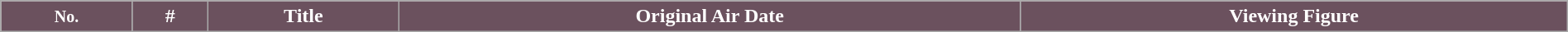<table class="wikitable plainrowheaders" style="width:100%; margin:auto;">
<tr style="color:#fff;">
<th style="background:#6B515E;"><small>No.</small></th>
<th style="background:#6B515E;">#</th>
<th style="background:#6B515E;">Title</th>
<th style="background:#6B515E;">Original Air Date</th>
<th style="background:#6B515E;">Viewing Figure<br>






</th>
</tr>
</table>
